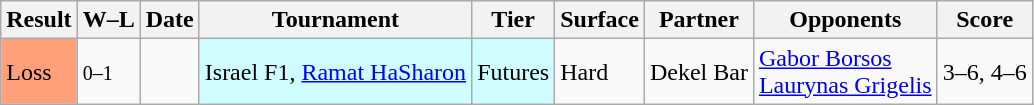<table class="sortable wikitable">
<tr>
<th>Result</th>
<th class="unsortable">W–L</th>
<th>Date</th>
<th>Tournament</th>
<th>Tier</th>
<th>Surface</th>
<th>Partner</th>
<th>Opponents</th>
<th class="unsortable">Score</th>
</tr>
<tr>
<td style="background:#ffa07a;">Loss</td>
<td><small>0–1</small></td>
<td></td>
<td style="background:#cffcff;">Israel F1, <a href='#'>Ramat HaSharon</a></td>
<td style="background:#cffcff;">Futures</td>
<td>Hard</td>
<td> Dekel Bar</td>
<td> <a href='#'>Gabor Borsos</a> <br>  <a href='#'>Laurynas Grigelis</a></td>
<td>3–6, 4–6</td>
</tr>
</table>
